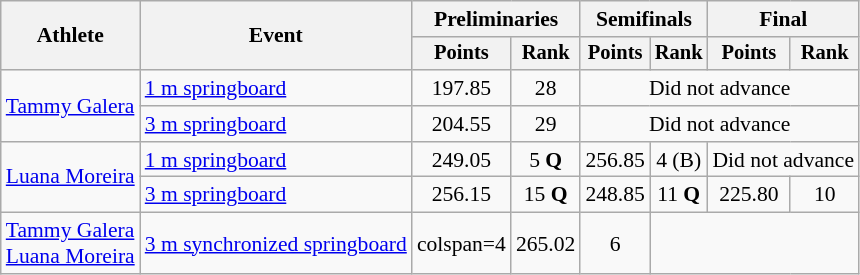<table class=wikitable style="font-size:90%;">
<tr>
<th rowspan="2">Athlete</th>
<th rowspan="2">Event</th>
<th colspan="2">Preliminaries</th>
<th colspan="2">Semifinals</th>
<th colspan="2">Final</th>
</tr>
<tr style="font-size:95%">
<th>Points</th>
<th>Rank</th>
<th>Points</th>
<th>Rank</th>
<th>Points</th>
<th>Rank</th>
</tr>
<tr align=center>
<td align=left rowspan=2><a href='#'>Tammy Galera</a></td>
<td align=left><a href='#'>1 m springboard</a></td>
<td>197.85</td>
<td>28</td>
<td colspan=4>Did not advance</td>
</tr>
<tr align=center>
<td align=left><a href='#'>3 m springboard</a></td>
<td>204.55</td>
<td>29</td>
<td colspan=4>Did not advance</td>
</tr>
<tr align=center>
<td align=left rowspan=2><a href='#'>Luana Moreira</a></td>
<td align=left><a href='#'>1 m springboard</a></td>
<td>249.05</td>
<td>5 <strong>Q</strong></td>
<td>256.85</td>
<td>4 (B)</td>
<td colspan=2>Did not advance</td>
</tr>
<tr align=center>
<td align=left><a href='#'>3 m springboard</a></td>
<td>256.15</td>
<td>15 <strong>Q</strong></td>
<td>248.85</td>
<td>11 <strong>Q</strong></td>
<td>225.80</td>
<td>10</td>
</tr>
<tr align=center>
<td align=left><a href='#'>Tammy Galera</a><br><a href='#'>Luana Moreira</a></td>
<td align=left><a href='#'>3 m synchronized springboard</a></td>
<td>colspan=4 </td>
<td>265.02</td>
<td>6</td>
</tr>
</table>
